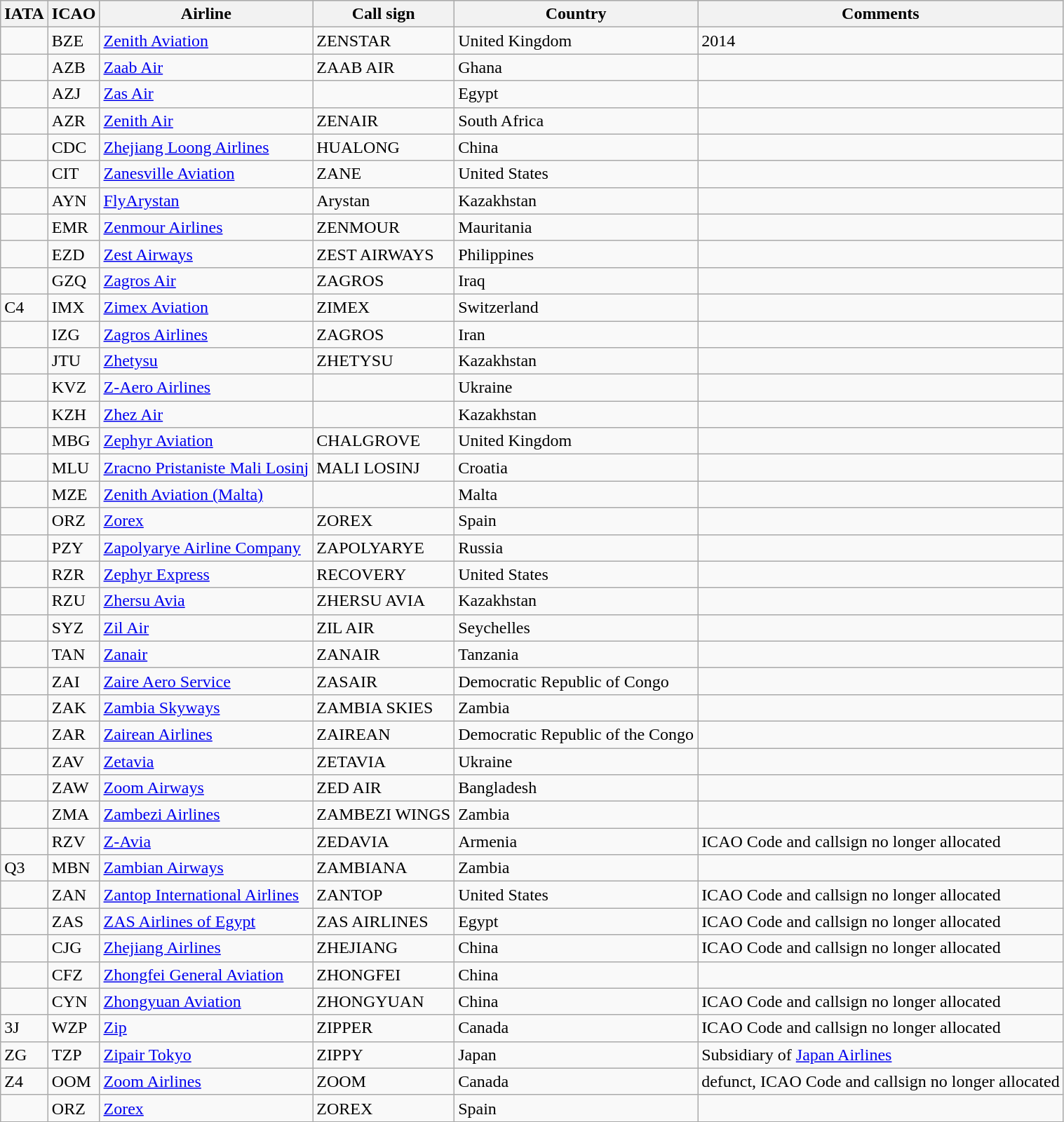<table class="wikitable sortable">
<tr style="background-color:lightgrey;">
<th>IATA</th>
<th>ICAO</th>
<th>Airline</th>
<th>Call sign</th>
<th>Country</th>
<th>Comments<br><onlyinclude></th>
</tr>
<tr>
<td></td>
<td>BZE</td>
<td><a href='#'>Zenith Aviation</a></td>
<td>ZENSTAR</td>
<td>United Kingdom</td>
<td>2014</td>
</tr>
<tr>
<td></td>
<td>AZB</td>
<td><a href='#'>Zaab Air</a></td>
<td>ZAAB AIR</td>
<td>Ghana</td>
<td></td>
</tr>
<tr>
<td></td>
<td>AZJ</td>
<td><a href='#'>Zas Air</a></td>
<td></td>
<td>Egypt</td>
<td></td>
</tr>
<tr>
<td></td>
<td>AZR</td>
<td><a href='#'>Zenith Air</a></td>
<td>ZENAIR</td>
<td>South Africa</td>
<td></td>
</tr>
<tr>
<td></td>
<td>CDC</td>
<td><a href='#'>Zhejiang Loong Airlines</a></td>
<td>HUALONG</td>
<td>China</td>
<td></td>
</tr>
<tr>
<td></td>
<td>CIT</td>
<td><a href='#'>Zanesville Aviation</a></td>
<td>ZANE</td>
<td>United States</td>
<td></td>
</tr>
<tr>
<td></td>
<td>AYN</td>
<td><a href='#'>FlyArystan</a></td>
<td>Arystan</td>
<td>Kazakhstan</td>
<td></td>
</tr>
<tr>
<td></td>
<td>EMR</td>
<td><a href='#'>Zenmour Airlines</a></td>
<td>ZENMOUR</td>
<td>Mauritania</td>
<td></td>
</tr>
<tr>
<td></td>
<td>EZD</td>
<td><a href='#'>Zest Airways</a></td>
<td>ZEST AIRWAYS</td>
<td>Philippines</td>
<td></td>
</tr>
<tr>
<td></td>
<td>GZQ</td>
<td><a href='#'>Zagros Air</a></td>
<td>ZAGROS</td>
<td>Iraq</td>
<td></td>
</tr>
<tr>
<td>C4</td>
<td>IMX</td>
<td><a href='#'>Zimex Aviation</a></td>
<td>ZIMEX</td>
<td>Switzerland</td>
<td></td>
</tr>
<tr>
<td></td>
<td>IZG</td>
<td><a href='#'>Zagros Airlines</a></td>
<td>ZAGROS</td>
<td>Iran</td>
<td></td>
</tr>
<tr>
<td></td>
<td>JTU</td>
<td><a href='#'>Zhetysu</a></td>
<td>ZHETYSU</td>
<td>Kazakhstan</td>
<td></td>
</tr>
<tr>
<td></td>
<td>KVZ</td>
<td><a href='#'>Z-Aero Airlines</a></td>
<td></td>
<td>Ukraine</td>
<td></td>
</tr>
<tr>
<td></td>
<td>KZH</td>
<td><a href='#'>Zhez Air</a></td>
<td></td>
<td>Kazakhstan</td>
<td></td>
</tr>
<tr>
<td></td>
<td>MBG</td>
<td><a href='#'>Zephyr Aviation</a></td>
<td>CHALGROVE</td>
<td>United Kingdom</td>
<td></td>
</tr>
<tr>
<td></td>
<td>MLU</td>
<td><a href='#'>Zracno Pristaniste Mali Losinj</a></td>
<td>MALI LOSINJ</td>
<td>Croatia</td>
<td></td>
</tr>
<tr>
<td></td>
<td>MZE</td>
<td><a href='#'>Zenith Aviation (Malta)</a></td>
<td></td>
<td>Malta</td>
<td></td>
</tr>
<tr>
<td></td>
<td>ORZ</td>
<td><a href='#'>Zorex</a></td>
<td>ZOREX</td>
<td>Spain</td>
<td></td>
</tr>
<tr>
<td></td>
<td>PZY</td>
<td><a href='#'>Zapolyarye Airline Company</a></td>
<td>ZAPOLYARYE</td>
<td>Russia</td>
<td></td>
</tr>
<tr>
<td></td>
<td>RZR</td>
<td><a href='#'>Zephyr Express</a></td>
<td>RECOVERY</td>
<td>United States</td>
<td></td>
</tr>
<tr>
<td></td>
<td>RZU</td>
<td><a href='#'>Zhersu Avia</a></td>
<td>ZHERSU AVIA</td>
<td>Kazakhstan</td>
<td></td>
</tr>
<tr>
<td></td>
<td>SYZ</td>
<td><a href='#'>Zil Air</a></td>
<td>ZIL AIR</td>
<td>Seychelles</td>
<td></td>
</tr>
<tr>
<td></td>
<td>TAN</td>
<td><a href='#'>Zanair</a></td>
<td>ZANAIR</td>
<td>Tanzania</td>
<td></td>
</tr>
<tr>
<td></td>
<td>ZAI</td>
<td><a href='#'>Zaire Aero Service</a></td>
<td>ZASAIR</td>
<td>Democratic Republic of Congo</td>
<td></td>
</tr>
<tr>
<td></td>
<td>ZAK</td>
<td><a href='#'>Zambia Skyways</a></td>
<td>ZAMBIA SKIES</td>
<td>Zambia</td>
<td></td>
</tr>
<tr>
<td></td>
<td>ZAR</td>
<td><a href='#'>Zairean Airlines</a></td>
<td>ZAIREAN</td>
<td>Democratic Republic of the Congo</td>
<td></td>
</tr>
<tr>
<td></td>
<td>ZAV</td>
<td><a href='#'>Zetavia</a></td>
<td>ZETAVIA</td>
<td>Ukraine</td>
<td></td>
</tr>
<tr>
<td></td>
<td>ZAW</td>
<td><a href='#'>Zoom Airways</a></td>
<td>ZED AIR</td>
<td>Bangladesh</td>
<td></td>
</tr>
<tr>
<td></td>
<td>ZMA</td>
<td><a href='#'>Zambezi Airlines</a></td>
<td>ZAMBEZI WINGS</td>
<td>Zambia</td>
<td></td>
</tr>
<tr>
<td></td>
<td>RZV</td>
<td><a href='#'>Z-Avia</a></td>
<td>ZEDAVIA</td>
<td>Armenia</td>
<td>ICAO Code and callsign no longer allocated</td>
</tr>
<tr>
<td>Q3</td>
<td>MBN</td>
<td><a href='#'>Zambian Airways</a></td>
<td>ZAMBIANA</td>
<td>Zambia</td>
<td></td>
</tr>
<tr>
<td></td>
<td>ZAN</td>
<td><a href='#'>Zantop International Airlines</a></td>
<td>ZANTOP</td>
<td>United States</td>
<td>ICAO Code and callsign no longer allocated</td>
</tr>
<tr>
<td></td>
<td>ZAS</td>
<td><a href='#'>ZAS Airlines of Egypt</a></td>
<td>ZAS AIRLINES</td>
<td>Egypt</td>
<td>ICAO Code and callsign no longer allocated</td>
</tr>
<tr>
<td></td>
<td>CJG</td>
<td><a href='#'>Zhejiang Airlines</a></td>
<td>ZHEJIANG</td>
<td>China</td>
<td>ICAO Code and callsign no longer allocated</td>
</tr>
<tr>
<td></td>
<td>CFZ</td>
<td><a href='#'>Zhongfei General Aviation</a></td>
<td>ZHONGFEI</td>
<td>China</td>
<td></td>
</tr>
<tr>
<td></td>
<td>CYN</td>
<td><a href='#'>Zhongyuan Aviation</a></td>
<td>ZHONGYUAN</td>
<td>China</td>
<td>ICAO Code and callsign no longer allocated</td>
</tr>
<tr>
<td>3J</td>
<td>WZP</td>
<td><a href='#'>Zip</a></td>
<td>ZIPPER</td>
<td>Canada</td>
<td>ICAO Code and callsign no longer allocated</td>
</tr>
<tr>
<td>ZG</td>
<td>TZP</td>
<td><a href='#'>Zipair Tokyo</a></td>
<td>ZIPPY</td>
<td>Japan</td>
<td>Subsidiary of <a href='#'>Japan Airlines</a></td>
</tr>
<tr>
<td>Z4</td>
<td>OOM</td>
<td><a href='#'>Zoom Airlines</a></td>
<td>ZOOM</td>
<td>Canada</td>
<td>defunct, ICAO Code and callsign no longer allocated</td>
</tr>
<tr>
<td></td>
<td>ORZ</td>
<td><a href='#'>Zorex</a></td>
<td>ZOREX</td>
<td>Spain</td>
<td><br></onlyinclude></td>
</tr>
</table>
